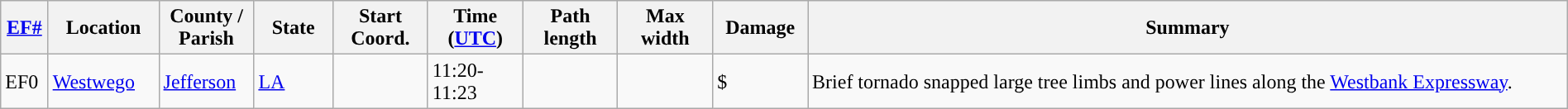<table class="wikitable sortable" style="width:100%;">
<tr>
<th scope="col"  style="width:3%; text-align:center;"><a href='#'>EF#</a></th>
<th scope="col"  style="width:7%; text-align:center;" class="unsortable">Location</th>
<th scope="col"  style="width:6%; text-align:center;" class="unsortable">County / Parish</th>
<th scope="col"  style="width:5%; text-align:center;">State</th>
<th scope="col"  style="width:6%; text-align:center;">Start Coord.</th>
<th scope="col"  style="width:6%; text-align:center;">Time (<a href='#'>UTC</a>)</th>
<th scope="col"  style="width:6%; text-align:center;">Path length</th>
<th scope="col"  style="width:6%; text-align:center;">Max width</th>
<th scope="col"  style="width:6%; text-align:center;">Damage</th>
<th scope="col" class="unsortable" style="width:48%; text-align:center;">Summary</th>
</tr>
<tr>
<td>EF0</td>
<td><a href='#'>Westwego</a></td>
<td><a href='#'>Jefferson</a></td>
<td><a href='#'>LA</a></td>
<td></td>
<td>11:20-11:23</td>
<td></td>
<td></td>
<td>$</td>
<td>Brief tornado snapped large tree limbs and power lines along the <a href='#'>Westbank Expressway</a>.</td>
</tr>
</table>
